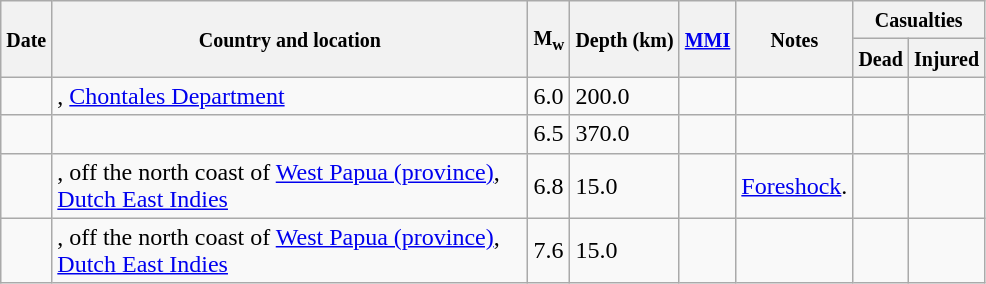<table class="wikitable sortable sort-under" style="border:1px black; margin-left:1em;">
<tr>
<th rowspan="2"><small>Date</small></th>
<th rowspan="2" style="width: 310px"><small>Country and location</small></th>
<th rowspan="2"><small>M<sub>w</sub></small></th>
<th rowspan="2"><small>Depth (km)</small></th>
<th rowspan="2"><small><a href='#'>MMI</a></small></th>
<th rowspan="2" class="unsortable"><small>Notes</small></th>
<th colspan="2"><small>Casualties</small></th>
</tr>
<tr>
<th><small>Dead</small></th>
<th><small>Injured</small></th>
</tr>
<tr>
<td></td>
<td>, <a href='#'>Chontales Department</a></td>
<td>6.0</td>
<td>200.0</td>
<td></td>
<td></td>
<td></td>
<td></td>
</tr>
<tr>
<td></td>
<td></td>
<td>6.5</td>
<td>370.0</td>
<td></td>
<td></td>
<td></td>
<td></td>
</tr>
<tr>
<td></td>
<td>, off the north coast of <a href='#'>West Papua (province)</a>, <a href='#'>Dutch East Indies</a></td>
<td>6.8</td>
<td>15.0</td>
<td></td>
<td><a href='#'>Foreshock</a>.</td>
<td></td>
<td></td>
</tr>
<tr>
<td></td>
<td>, off the north coast of <a href='#'>West Papua (province)</a>, <a href='#'>Dutch East Indies</a></td>
<td>7.6</td>
<td>15.0</td>
<td></td>
<td></td>
<td></td>
<td></td>
</tr>
</table>
